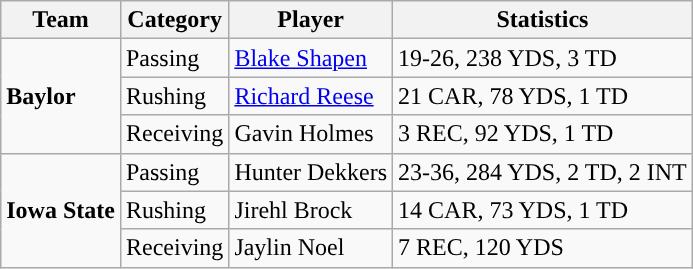<table class="wikitable" style="float: right;">
<tr>
<th>Team</th>
<th>Category</th>
<th>Player</th>
<th>Statistics</th>
</tr>
<tr>
<td rowspan=3><strong>Baylor</strong></td>
<td>Passing</td>
<td><a href='#'>Blake Shapen</a></td>
<td>19-26, 238 YDS, 3 TD</td>
</tr>
<tr>
<td>Rushing</td>
<td><a href='#'>Richard Reese</a></td>
<td>21 CAR, 78 YDS, 1 TD</td>
</tr>
<tr>
<td>Receiving</td>
<td>Gavin Holmes</td>
<td>3 REC, 92 YDS, 1 TD</td>
</tr>
<tr>
<td rowspan=3><strong>Iowa State</strong></td>
<td>Passing</td>
<td>Hunter Dekkers</td>
<td>23-36, 284 YDS, 2 TD, 2 INT</td>
</tr>
<tr>
<td>Rushing</td>
<td>Jirehl Brock</td>
<td>14 CAR, 73 YDS, 1 TD</td>
</tr>
<tr>
<td>Receiving</td>
<td>Jaylin Noel</td>
<td>7 REC, 120 YDS</td>
</tr>
</table>
